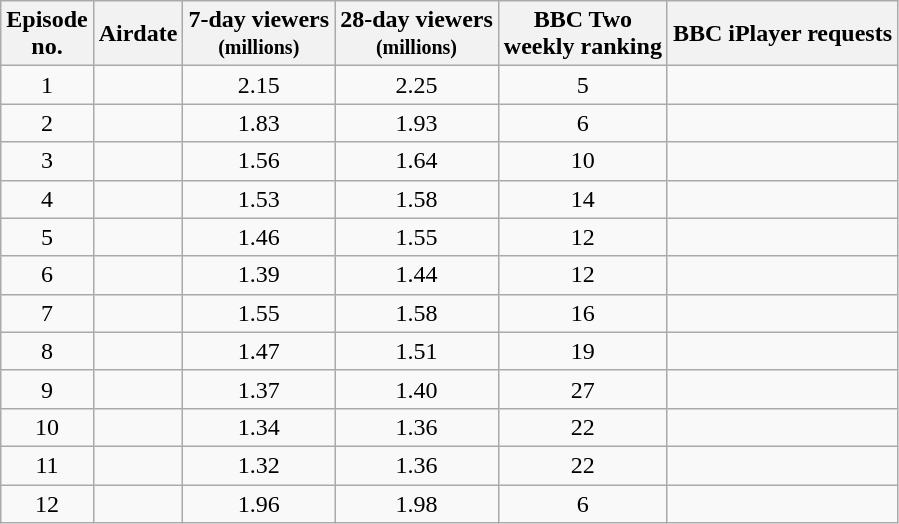<table class="wikitable" style="text-align:center;">
<tr>
<th>Episode<br>no.</th>
<th>Airdate</th>
<th>7-day viewers<br><small>(millions)</small></th>
<th>28-day viewers<br><small>(millions)</small></th>
<th>BBC Two<br>weekly ranking</th>
<th>BBC iPlayer requests</th>
</tr>
<tr>
<td>1</td>
<td></td>
<td>2.15</td>
<td>2.25</td>
<td>5</td>
<td></td>
</tr>
<tr>
<td>2</td>
<td></td>
<td>1.83</td>
<td>1.93</td>
<td>6</td>
<td></td>
</tr>
<tr>
<td>3</td>
<td></td>
<td>1.56</td>
<td>1.64</td>
<td>10</td>
<td></td>
</tr>
<tr>
<td>4</td>
<td></td>
<td>1.53</td>
<td>1.58</td>
<td>14</td>
<td></td>
</tr>
<tr>
<td>5</td>
<td></td>
<td>1.46</td>
<td>1.55</td>
<td>12</td>
<td></td>
</tr>
<tr>
<td>6</td>
<td></td>
<td>1.39</td>
<td>1.44</td>
<td>12</td>
<td></td>
</tr>
<tr>
<td>7</td>
<td></td>
<td>1.55</td>
<td>1.58</td>
<td>16</td>
<td></td>
</tr>
<tr>
<td>8</td>
<td></td>
<td>1.47</td>
<td>1.51</td>
<td>19</td>
<td></td>
</tr>
<tr>
<td>9</td>
<td></td>
<td>1.37</td>
<td>1.40</td>
<td>27</td>
<td></td>
</tr>
<tr>
<td>10</td>
<td></td>
<td>1.34</td>
<td>1.36</td>
<td>22</td>
<td></td>
</tr>
<tr>
<td>11</td>
<td></td>
<td>1.32</td>
<td>1.36</td>
<td>22</td>
<td></td>
</tr>
<tr>
<td>12</td>
<td></td>
<td>1.96</td>
<td>1.98</td>
<td>6</td>
<td></td>
</tr>
</table>
